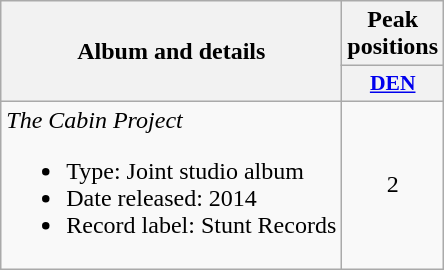<table class="wikitable">
<tr>
<th align="center" rowspan="2" width="220">Album and details</th>
<th align="center" colspan="1" width="20">Peak positions</th>
</tr>
<tr>
<th scope="col" style="width:3em;font-size:90%;"><a href='#'>DEN</a></th>
</tr>
<tr>
<td><em>The Cabin Project</em><br><ul><li>Type: Joint studio album</li><li>Date released: 2014</li><li>Record label: Stunt Records</li></ul></td>
<td style="text-align:center;">2</td>
</tr>
</table>
